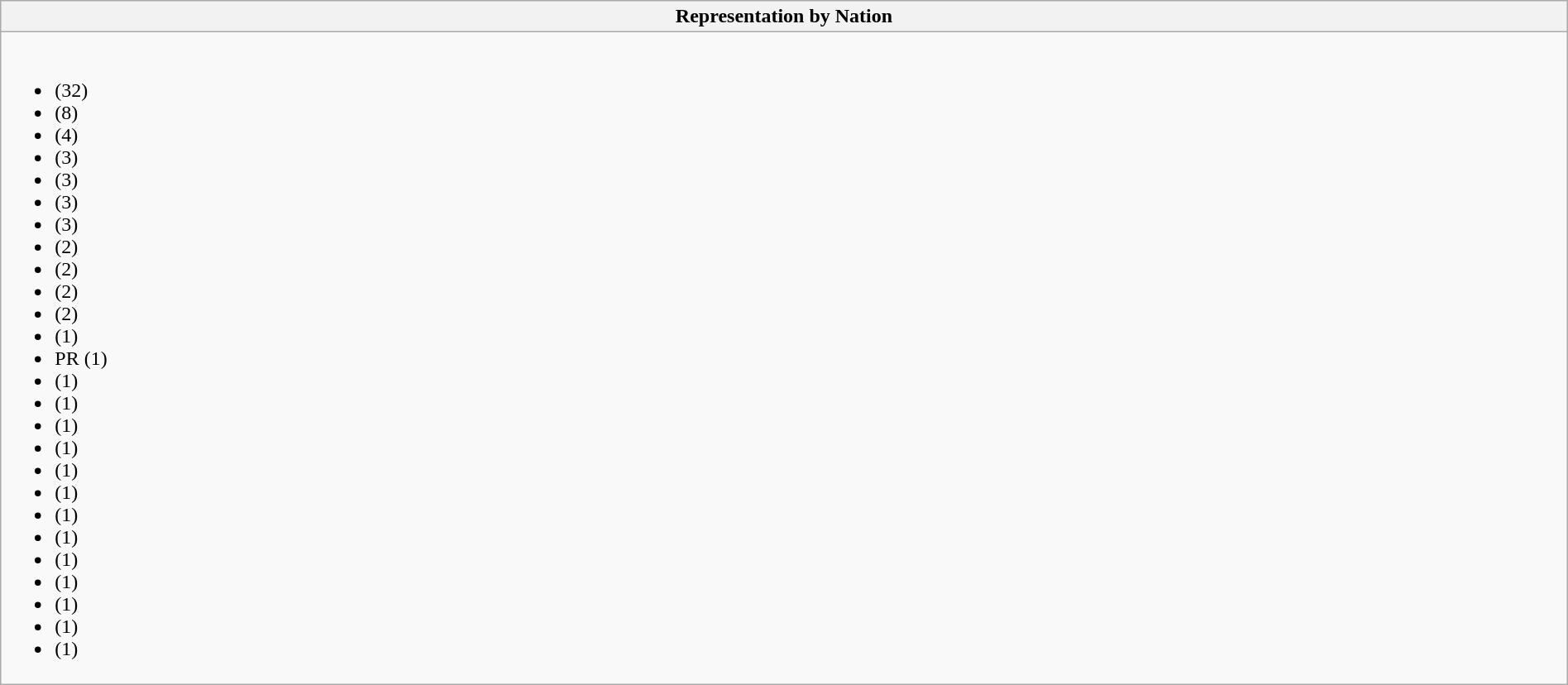<table class="wikitable mw-collapsible" style="width:100%;">
<tr>
<th>Representation by Nation</th>
</tr>
<tr>
<td><br><ul><li> (32)</li><li> (8)</li><li> (4)</li><li> (3)</li><li> (3)</li><li> (3)</li><li> (3)</li><li> (2)</li><li> (2)</li><li> (2)</li><li> (2)</li><li> (1)</li><li> PR (1)</li><li> (1)</li><li> (1)</li><li> (1)</li><li> (1)</li><li> (1)</li><li> (1)</li><li> (1)</li><li> (1)</li><li> (1)</li><li> (1)</li><li> (1)</li><li> (1)</li><li> (1)</li></ul></td>
</tr>
</table>
